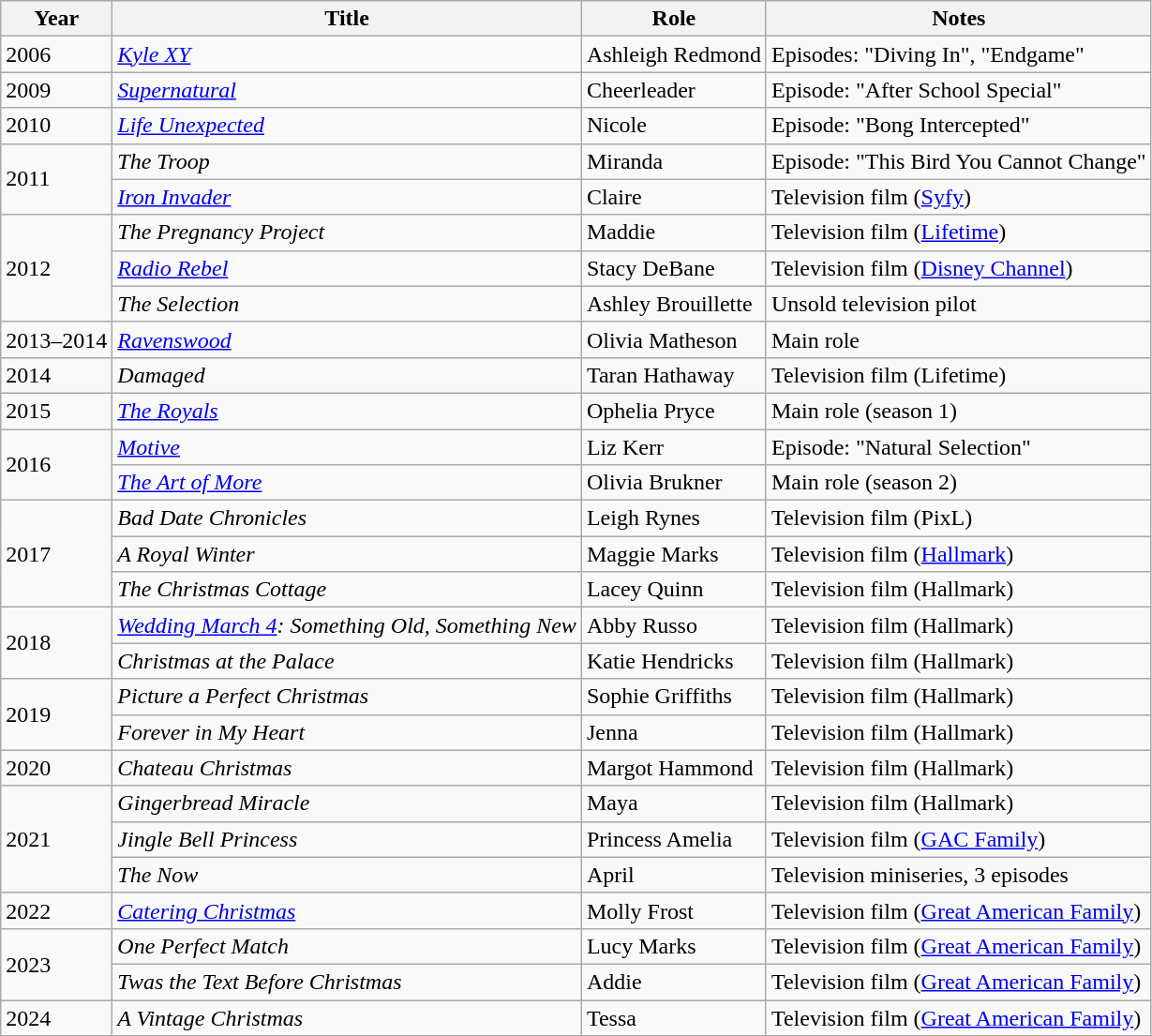<table class="wikitable sortable">
<tr>
<th>Year</th>
<th>Title</th>
<th>Role</th>
<th class="unsortable">Notes</th>
</tr>
<tr>
<td>2006</td>
<td><em><a href='#'>Kyle XY</a></em></td>
<td>Ashleigh Redmond</td>
<td>Episodes: "Diving In", "Endgame"</td>
</tr>
<tr>
<td>2009</td>
<td><em><a href='#'>Supernatural</a></em></td>
<td>Cheerleader</td>
<td>Episode: "After School Special"</td>
</tr>
<tr>
<td>2010</td>
<td><em><a href='#'>Life Unexpected</a></em></td>
<td>Nicole</td>
<td>Episode: "Bong Intercepted"</td>
</tr>
<tr>
<td rowspan="2">2011</td>
<td data-sort-value="Troop, The"><em>The Troop</em></td>
<td>Miranda</td>
<td>Episode: "This Bird You Cannot Change"</td>
</tr>
<tr>
<td><em><a href='#'>Iron Invader</a></em></td>
<td>Claire</td>
<td>Television film (<a href='#'>Syfy</a>)</td>
</tr>
<tr>
<td rowspan="3">2012</td>
<td data-sort-value="Pregnancy Project, The"><em>The Pregnancy Project</em></td>
<td>Maddie</td>
<td>Television film (<a href='#'>Lifetime</a>)</td>
</tr>
<tr>
<td><em><a href='#'>Radio Rebel</a></em></td>
<td>Stacy DeBane</td>
<td>Television film (<a href='#'>Disney Channel</a>)</td>
</tr>
<tr>
<td data-sort-value="Selection, The"><em>The Selection</em></td>
<td>Ashley Brouillette</td>
<td>Unsold television pilot</td>
</tr>
<tr>
<td>2013–2014</td>
<td><em><a href='#'>Ravenswood</a></em></td>
<td>Olivia Matheson</td>
<td>Main role</td>
</tr>
<tr>
<td>2014</td>
<td><em>Damaged</em></td>
<td>Taran Hathaway</td>
<td>Television film (Lifetime)</td>
</tr>
<tr>
<td>2015</td>
<td><em><a href='#'>The Royals</a></em></td>
<td>Ophelia Pryce</td>
<td>Main role (season 1)</td>
</tr>
<tr>
<td rowspan="2">2016</td>
<td><em><a href='#'>Motive</a></em></td>
<td>Liz Kerr</td>
<td>Episode: "Natural Selection"</td>
</tr>
<tr>
<td data-sort-value="Art of More, The"><em><a href='#'>The Art of More</a></em></td>
<td>Olivia Brukner</td>
<td>Main role (season 2)</td>
</tr>
<tr>
<td rowspan="3">2017</td>
<td><em>Bad Date Chronicles</em></td>
<td>Leigh Rynes</td>
<td>Television film (PixL)</td>
</tr>
<tr>
<td data-sort-value="Royal Winter, A"><em>A Royal Winter</em></td>
<td>Maggie Marks</td>
<td>Television film (<a href='#'>Hallmark</a>)</td>
</tr>
<tr>
<td data-sort-value="Christmas Cottage, The"><em>The Christmas Cottage</em></td>
<td>Lacey Quinn</td>
<td>Television film (Hallmark)</td>
</tr>
<tr>
<td rowspan="2">2018</td>
<td><em><a href='#'>Wedding March 4</a>: Something Old, Something New</em></td>
<td>Abby Russo</td>
<td>Television film (Hallmark)</td>
</tr>
<tr>
<td><em>Christmas at the Palace</em></td>
<td>Katie Hendricks</td>
<td>Television film (Hallmark)</td>
</tr>
<tr>
<td rowspan="2">2019</td>
<td><em>Picture a Perfect Christmas</em></td>
<td>Sophie Griffiths</td>
<td>Television film (Hallmark)</td>
</tr>
<tr>
<td><em>Forever in My Heart</em></td>
<td>Jenna</td>
<td>Television film (Hallmark)</td>
</tr>
<tr>
<td>2020</td>
<td><em>Chateau Christmas</em></td>
<td>Margot Hammond</td>
<td>Television film (Hallmark)</td>
</tr>
<tr>
<td rowspan="3">2021</td>
<td><em>Gingerbread Miracle</em></td>
<td>Maya</td>
<td>Television film (Hallmark)</td>
</tr>
<tr>
<td><em>Jingle Bell Princess</em></td>
<td>Princess Amelia</td>
<td>Television film (<a href='#'>GAC Family</a>)</td>
</tr>
<tr>
<td data-sort-value="Now, The"><em>The Now</em></td>
<td>April</td>
<td>Television miniseries, 3 episodes</td>
</tr>
<tr>
<td>2022</td>
<td><em><a href='#'>Catering Christmas</a></em></td>
<td>Molly Frost</td>
<td>Television film (<a href='#'>Great American Family</a>)</td>
</tr>
<tr>
<td rowspan="2">2023</td>
<td><em>One Perfect Match</em></td>
<td>Lucy Marks</td>
<td>Television film (<a href='#'>Great American Family</a>)</td>
</tr>
<tr>
<td><em>Twas the Text Before Christmas</em></td>
<td>Addie</td>
<td>Television film (<a href='#'>Great American Family</a>)</td>
</tr>
<tr>
<td>2024</td>
<td data-sort-value="Vintage Christmas, A"><em>A Vintage Christmas</em></td>
<td>Tessa</td>
<td>Television film (<a href='#'>Great American Family</a>)</td>
</tr>
</table>
